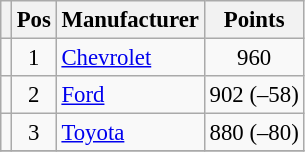<table class="wikitable" style="font-size: 95%">
<tr>
<th></th>
<th>Pos</th>
<th>Manufacturer</th>
<th>Points</th>
</tr>
<tr>
<td align="left"></td>
<td style="text-align:center;">1</td>
<td><a href='#'>Chevrolet</a></td>
<td style="text-align:center;">960</td>
</tr>
<tr>
<td align="left"></td>
<td style="text-align:center;">2</td>
<td><a href='#'>Ford</a></td>
<td style="text-align:center;">902 (–58)</td>
</tr>
<tr>
<td align="left"></td>
<td style="text-align:center;">3</td>
<td><a href='#'>Toyota</a></td>
<td style="text-align:center;">880 (–80)</td>
</tr>
<tr class="sortbottom">
</tr>
</table>
